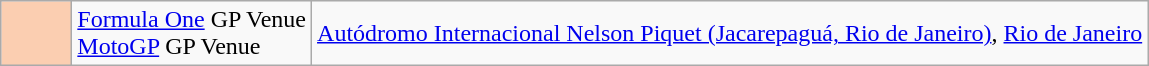<table class="wikitable">
<tr>
<td width=40px align=center style="background-color:#FBCEB1"></td>
<td><a href='#'>Formula One</a> GP Venue<br><a href='#'>MotoGP</a> GP Venue</td>
<td><a href='#'>Autódromo Internacional Nelson Piquet (Jacarepaguá, Rio de Janeiro)</a>, <a href='#'>Rio de Janeiro</a></td>
</tr>
</table>
